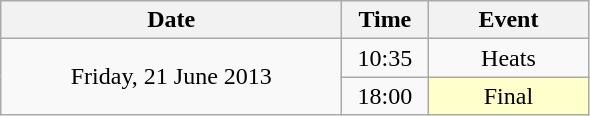<table class = "wikitable" style="text-align:center;">
<tr>
<th width=220>Date</th>
<th width=50>Time</th>
<th width=100>Event</th>
</tr>
<tr>
<td rowspan=2>Friday, 21 June 2013</td>
<td>10:35</td>
<td>Heats</td>
</tr>
<tr>
<td>18:00</td>
<td bgcolor=ffffcc>Final</td>
</tr>
</table>
